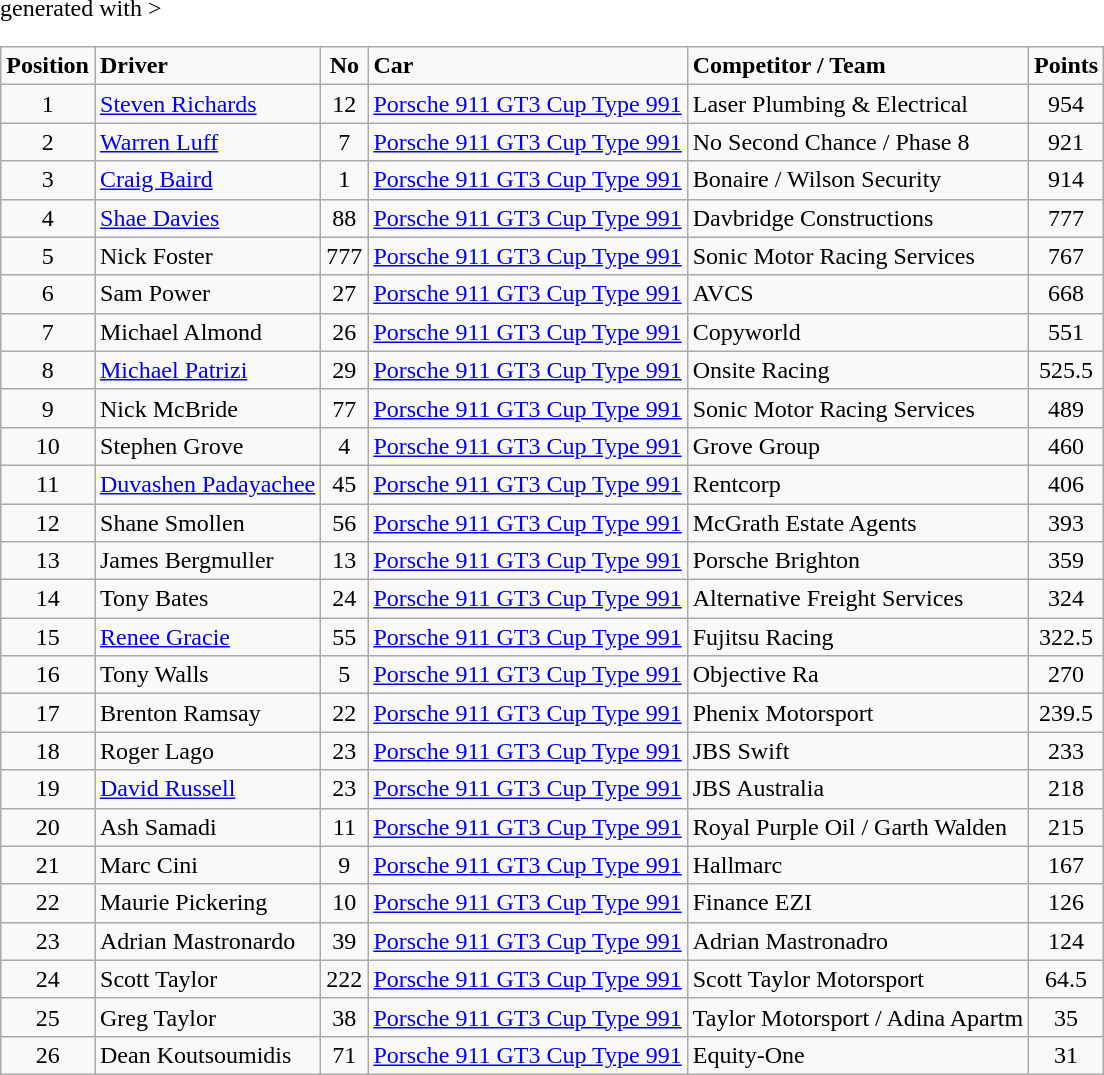<table class="wikitable" <hiddentext>generated with >
<tr style="font-weight:bold">
<td height="14" align="center">Position</td>
<td>Driver</td>
<td align="center">No</td>
<td>Car</td>
<td>Competitor / Team</td>
<td align="center">Points</td>
</tr>
<tr>
<td height="14" align="center">1</td>
<td><a href='#'>Steven Richards</a></td>
<td align="center">12</td>
<td><a href='#'>Porsche 911 GT3 Cup Type 991</a></td>
<td>Laser Plumbing & Electrical</td>
<td align="center">954</td>
</tr>
<tr>
<td height="14" align="center">2</td>
<td><a href='#'>Warren Luff</a></td>
<td align="center">7</td>
<td><a href='#'>Porsche 911 GT3 Cup Type 991</a></td>
<td>No Second Chance / Phase 8</td>
<td align="center">921</td>
</tr>
<tr>
<td height="14" align="center">3</td>
<td><a href='#'>Craig Baird</a></td>
<td align="center">1</td>
<td><a href='#'>Porsche 911 GT3 Cup Type 991</a></td>
<td>Bonaire / Wilson Security</td>
<td align="center">914</td>
</tr>
<tr>
<td height="14" align="center">4</td>
<td><a href='#'>Shae Davies</a></td>
<td align="center">88</td>
<td><a href='#'>Porsche 911 GT3 Cup Type 991</a></td>
<td>Davbridge Constructions</td>
<td align="center">777</td>
</tr>
<tr>
<td height="14" align="center">5</td>
<td>Nick Foster</td>
<td align="center">777</td>
<td><a href='#'>Porsche 911 GT3 Cup Type 991</a></td>
<td>Sonic Motor Racing Services</td>
<td align="center">767</td>
</tr>
<tr>
<td height="14" align="center">6</td>
<td>Sam Power</td>
<td align="center">27</td>
<td><a href='#'>Porsche 911 GT3 Cup Type 991</a></td>
<td>AVCS</td>
<td align="center">668</td>
</tr>
<tr>
<td height="14" align="center">7</td>
<td>Michael Almond</td>
<td align="center">26</td>
<td><a href='#'>Porsche 911 GT3 Cup Type 991</a></td>
<td>Copyworld</td>
<td align="center">551</td>
</tr>
<tr>
<td height="14" align="center">8</td>
<td><a href='#'>Michael Patrizi</a></td>
<td align="center">29</td>
<td><a href='#'>Porsche 911 GT3 Cup Type 991</a></td>
<td>Onsite Racing</td>
<td align="center">525.5</td>
</tr>
<tr>
<td height="14" align="center">9</td>
<td>Nick McBride</td>
<td align="center">77</td>
<td><a href='#'>Porsche 911 GT3 Cup Type 991</a></td>
<td>Sonic Motor Racing Services</td>
<td align="center">489</td>
</tr>
<tr>
<td height="14" align="center">10</td>
<td>Stephen Grove</td>
<td align="center">4</td>
<td><a href='#'>Porsche 911 GT3 Cup Type 991</a></td>
<td>Grove Group</td>
<td align="center">460</td>
</tr>
<tr>
<td height="14" align="center">11</td>
<td><a href='#'>Duvashen Padayachee</a></td>
<td align="center">45</td>
<td><a href='#'>Porsche 911 GT3 Cup Type 991</a></td>
<td>Rentcorp</td>
<td align="center">406</td>
</tr>
<tr>
<td height="14" align="center">12</td>
<td>Shane Smollen</td>
<td align="center">56</td>
<td><a href='#'>Porsche 911 GT3 Cup Type 991</a></td>
<td>McGrath Estate Agents</td>
<td align="center">393</td>
</tr>
<tr>
<td height="14" align="center">13</td>
<td>James Bergmuller</td>
<td align="center">13</td>
<td><a href='#'>Porsche 911 GT3 Cup Type 991</a></td>
<td>Porsche Brighton</td>
<td align="center">359</td>
</tr>
<tr>
<td height="14" align="center">14</td>
<td>Tony Bates</td>
<td align="center">24</td>
<td><a href='#'>Porsche 911 GT3 Cup Type 991</a></td>
<td>Alternative Freight Services</td>
<td align="center">324</td>
</tr>
<tr>
<td height="14" align="center">15</td>
<td><a href='#'>Renee Gracie</a></td>
<td align="center">55</td>
<td><a href='#'>Porsche 911 GT3 Cup Type 991</a></td>
<td>Fujitsu Racing</td>
<td align="center">322.5</td>
</tr>
<tr>
<td height="14" align="center">16</td>
<td>Tony Walls</td>
<td align="center">5</td>
<td><a href='#'>Porsche 911 GT3 Cup Type 991</a></td>
<td>Objective Ra</td>
<td align="center">270</td>
</tr>
<tr>
<td height="14" align="center">17</td>
<td>Brenton Ramsay</td>
<td align="center">22</td>
<td><a href='#'>Porsche 911 GT3 Cup Type 991</a></td>
<td>Phenix Motorsport</td>
<td align="center">239.5</td>
</tr>
<tr>
<td height="14" align="center">18</td>
<td>Roger Lago</td>
<td align="center">23</td>
<td><a href='#'>Porsche 911 GT3 Cup Type 991</a></td>
<td>JBS Swift</td>
<td align="center">233</td>
</tr>
<tr>
<td height="14" align="center">19</td>
<td><a href='#'>David Russell</a></td>
<td align="center">23</td>
<td><a href='#'>Porsche 911 GT3 Cup Type 991</a></td>
<td>JBS Australia</td>
<td align="center">218</td>
</tr>
<tr>
<td height="14" align="center">20</td>
<td>Ash Samadi</td>
<td align="center">11</td>
<td><a href='#'>Porsche 911 GT3 Cup Type 991</a></td>
<td>Royal Purple Oil / Garth Walden</td>
<td align="center">215</td>
</tr>
<tr>
<td height="14" align="center">21</td>
<td>Marc Cini</td>
<td align="center">9</td>
<td><a href='#'>Porsche 911 GT3 Cup Type 991</a></td>
<td>Hallmarc</td>
<td align="center">167</td>
</tr>
<tr>
<td height="14" align="center">22</td>
<td>Maurie Pickering</td>
<td align="center">10</td>
<td><a href='#'>Porsche 911 GT3 Cup Type 991</a></td>
<td>Finance EZI</td>
<td align="center">126</td>
</tr>
<tr>
<td height="14" align="center">23</td>
<td>Adrian Mastronardo</td>
<td align="center">39</td>
<td><a href='#'>Porsche 911 GT3 Cup Type 991</a></td>
<td>Adrian Mastronadro</td>
<td align="center">124</td>
</tr>
<tr>
<td height="14" align="center">24</td>
<td>Scott Taylor</td>
<td align="center">222</td>
<td><a href='#'>Porsche 911 GT3 Cup Type 991</a></td>
<td>Scott Taylor Motorsport</td>
<td align="center">64.5</td>
</tr>
<tr>
<td height="14" align="center">25</td>
<td>Greg Taylor</td>
<td align="center">38</td>
<td><a href='#'>Porsche 911 GT3 Cup Type 991</a></td>
<td>Taylor Motorsport / Adina Apartm</td>
<td align="center">35</td>
</tr>
<tr>
<td height="14" align="center">26</td>
<td>Dean Koutsoumidis</td>
<td align="center">71</td>
<td><a href='#'>Porsche 911 GT3 Cup Type 991</a></td>
<td>Equity-One</td>
<td align="center">31</td>
</tr>
</table>
